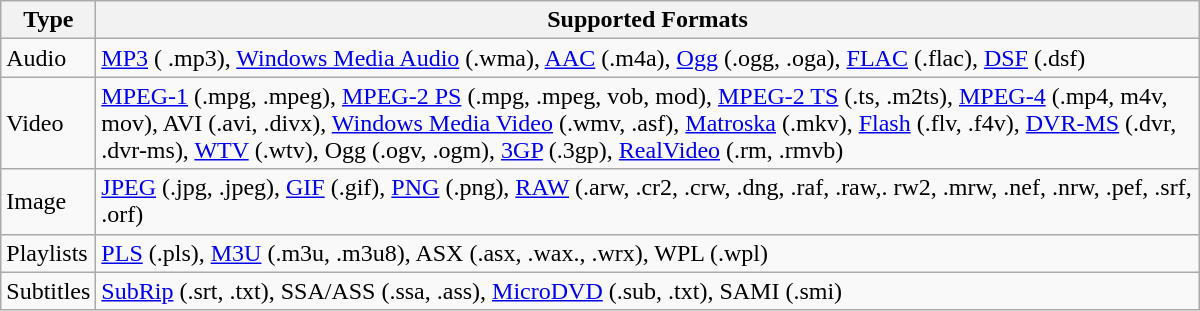<table class="wikitable" style="margin: 1em 0 1em 1em; width: 50em;">
<tr>
<th>Type</th>
<th>Supported Formats</th>
</tr>
<tr>
<td>Audio</td>
<td><a href='#'>MP3</a> ( .mp3), <a href='#'>Windows Media Audio</a> (.wma), <a href='#'>AAC</a> (.m4a), <a href='#'>Ogg</a> (.ogg, .oga), <a href='#'>FLAC</a> (.flac), <a href='#'>DSF</a> (.dsf)</td>
</tr>
<tr>
<td>Video</td>
<td><a href='#'>MPEG-1</a> (.mpg, .mpeg), <a href='#'>MPEG-2 PS</a> (.mpg, .mpeg, vob, mod), <a href='#'>MPEG-2 TS</a> (.ts, .m2ts), <a href='#'>MPEG-4</a> (.mp4, m4v, mov), AVI (.avi, .divx), <a href='#'>Windows Media Video</a> (.wmv, .asf), <a href='#'>Matroska</a> (.mkv), <a href='#'>Flash</a> (.flv, .f4v), <a href='#'>DVR-MS</a> (.dvr, .dvr-ms), <a href='#'>WTV</a> (.wtv), Ogg (.ogv, .ogm), <a href='#'>3GP</a> (.3gp), <a href='#'>RealVideo</a> (.rm, .rmvb)</td>
</tr>
<tr>
<td>Image</td>
<td><a href='#'>JPEG</a> (.jpg, .jpeg), <a href='#'>GIF</a> (.gif), <a href='#'>PNG</a> (.png), <a href='#'>RAW</a> (.arw, .cr2, .crw, .dng, .raf, .raw,. rw2, .mrw, .nef, .nrw, .pef, .srf, .orf)</td>
</tr>
<tr>
<td>Playlists</td>
<td><a href='#'>PLS</a> (.pls), <a href='#'>M3U</a> (.m3u, .m3u8), ASX (.asx, .wax., .wrx), WPL (.wpl)</td>
</tr>
<tr>
<td>Subtitles</td>
<td><a href='#'>SubRip</a> (.srt, .txt), SSA/ASS (.ssa, .ass), <a href='#'>MicroDVD</a> (.sub, .txt), SAMI (.smi)</td>
</tr>
</table>
